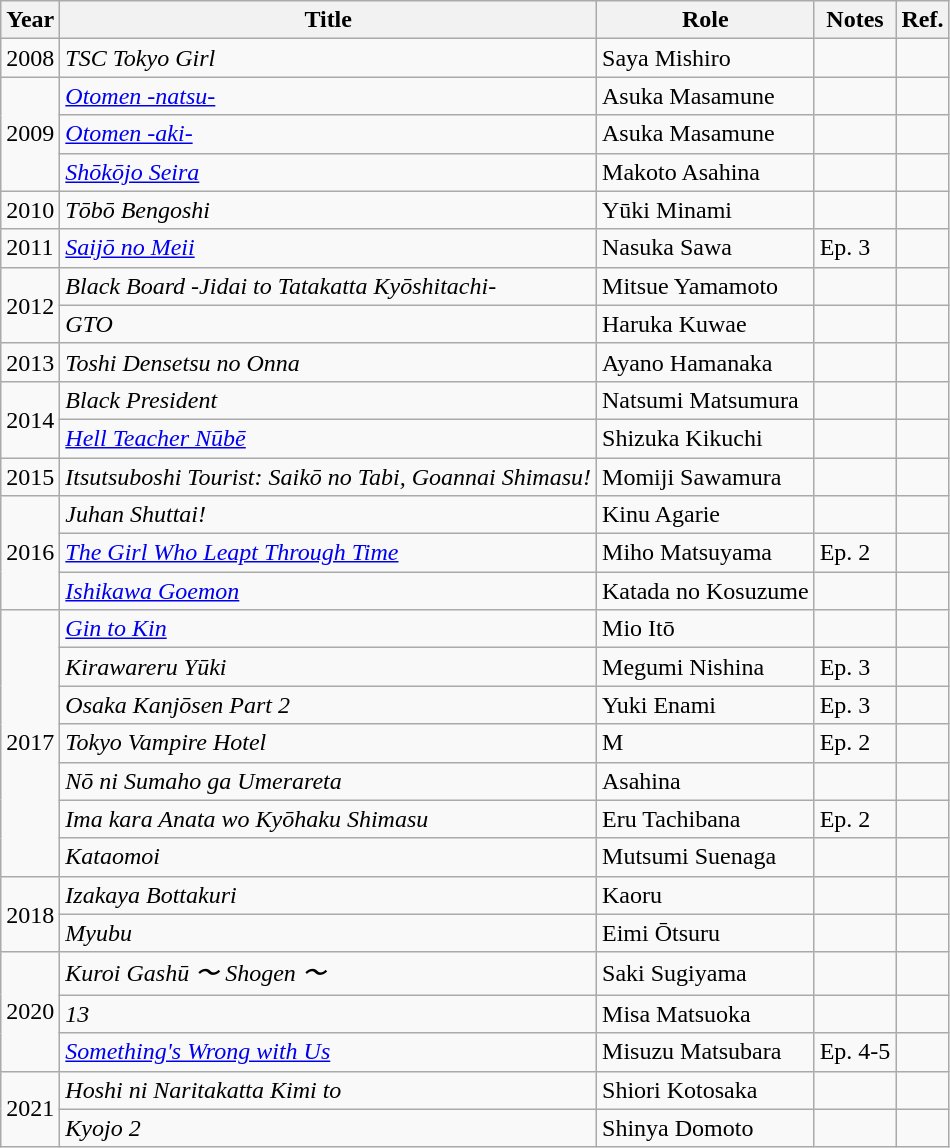<table class="wikitable plainrowheaders" style="font-size:100%">
<tr>
<th scope="col">Year</th>
<th scope="col">Title</th>
<th scope="col">Role</th>
<th scope="col" class="unsortable">Notes</th>
<th>Ref.</th>
</tr>
<tr>
<td>2008</td>
<td scope="row"><em>TSC Tokyo Girl</em></td>
<td>Saya Mishiro</td>
<td></td>
<td></td>
</tr>
<tr>
<td rowspan="3">2009</td>
<td scope="row"><a href='#'><em>Otomen -natsu-</em></a></td>
<td>Asuka Masamune</td>
<td></td>
<td></td>
</tr>
<tr>
<td scope="row"><a href='#'><em>Otomen -aki-</em></a></td>
<td>Asuka Masamune</td>
<td></td>
<td></td>
</tr>
<tr>
<td scope="row"><em><a href='#'>Shōkōjo Seira</a></em></td>
<td>Makoto Asahina</td>
<td></td>
<td></td>
</tr>
<tr>
<td>2010</td>
<td scope="row"><em>Tōbō Bengoshi</em></td>
<td>Yūki Minami</td>
<td></td>
<td></td>
</tr>
<tr>
<td>2011</td>
<td scope="row"><em><a href='#'>Saijō no Meii</a></em></td>
<td>Nasuka Sawa</td>
<td>Ep. 3</td>
<td></td>
</tr>
<tr>
<td rowspan="2">2012</td>
<td scope="row"><em>Black Board -Jidai to Tatakatta Kyōshitachi-</em></td>
<td>Mitsue Yamamoto</td>
<td></td>
<td></td>
</tr>
<tr>
<td scope="row"><em>GTO</em></td>
<td>Haruka Kuwae</td>
<td></td>
<td></td>
</tr>
<tr>
<td>2013</td>
<td><em>Toshi Densetsu no Onna</em></td>
<td>Ayano Hamanaka</td>
<td></td>
<td></td>
</tr>
<tr>
<td rowspan="2">2014</td>
<td scope="row"><em>Black President</em></td>
<td>Natsumi Matsumura</td>
<td></td>
<td></td>
</tr>
<tr>
<td scope="row"><em><a href='#'>Hell Teacher Nūbē</a></em></td>
<td>Shizuka Kikuchi</td>
<td></td>
<td></td>
</tr>
<tr>
<td>2015</td>
<td scope="row"><em>Itsutsuboshi Tourist: Saikō no Tabi, Goannai Shimasu!</em></td>
<td>Momiji Sawamura</td>
<td></td>
<td></td>
</tr>
<tr>
<td rowspan="3">2016</td>
<td><em>Juhan Shuttai!</em></td>
<td>Kinu Agarie</td>
<td></td>
<td></td>
</tr>
<tr>
<td scope="row"><em><a href='#'>The Girl Who Leapt Through Time</a></em></td>
<td>Miho Matsuyama</td>
<td>Ep. 2</td>
<td></td>
</tr>
<tr>
<td scope="row"><em><a href='#'>Ishikawa Goemon</a></em></td>
<td>Katada no Kosuzume</td>
<td></td>
<td></td>
</tr>
<tr>
<td rowspan="7">2017</td>
<td scope="row"><em><a href='#'>Gin to Kin</a></em></td>
<td>Mio Itō</td>
<td></td>
<td></td>
</tr>
<tr>
<td><em>Kirawareru Yūki</em></td>
<td>Megumi Nishina</td>
<td>Ep. 3</td>
<td></td>
</tr>
<tr>
<td><em>Osaka Kanjōsen Part 2</em></td>
<td>Yuki Enami</td>
<td>Ep. 3</td>
<td></td>
</tr>
<tr>
<td><em>Tokyo Vampire Hotel</em></td>
<td>M</td>
<td>Ep. 2</td>
<td></td>
</tr>
<tr>
<td><em>Nō ni Sumaho ga Umerareta</em></td>
<td>Asahina</td>
<td></td>
<td></td>
</tr>
<tr>
<td><em>Ima kara Anata wo Kyōhaku Shimasu</em></td>
<td>Eru Tachibana</td>
<td>Ep. 2</td>
<td></td>
</tr>
<tr>
<td><em>Kataomoi</em></td>
<td>Mutsumi Suenaga</td>
<td></td>
<td></td>
</tr>
<tr>
<td rowspan="2">2018</td>
<td><em>Izakaya Bottakuri</em></td>
<td>Kaoru</td>
<td></td>
<td></td>
</tr>
<tr>
<td><em>Myubu</em></td>
<td>Eimi Ōtsuru</td>
<td></td>
<td></td>
</tr>
<tr>
<td rowspan="3">2020</td>
<td><em>Kuroi Gashū 〜 Shogen 〜</em></td>
<td>Saki Sugiyama</td>
<td></td>
<td></td>
</tr>
<tr>
<td><em>13</em></td>
<td>Misa Matsuoka</td>
<td></td>
<td></td>
</tr>
<tr>
<td><em><a href='#'>Something's Wrong with Us</a></em></td>
<td>Misuzu Matsubara</td>
<td>Ep. 4-5</td>
<td></td>
</tr>
<tr>
<td rowspan="2">2021</td>
<td><em>Hoshi ni Naritakatta Kimi to</em></td>
<td>Shiori Kotosaka</td>
<td></td>
<td></td>
</tr>
<tr>
<td><em>Kyojo 2</em></td>
<td>Shinya Domoto</td>
<td></td>
<td></td>
</tr>
</table>
